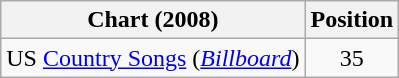<table class="wikitable sortable">
<tr>
<th scope="col">Chart (2008)</th>
<th scope="col">Position</th>
</tr>
<tr>
<td>US <a href='#'>Country Songs</a> (<em><a href='#'>Billboard</a></em>)</td>
<td align="center">35</td>
</tr>
</table>
